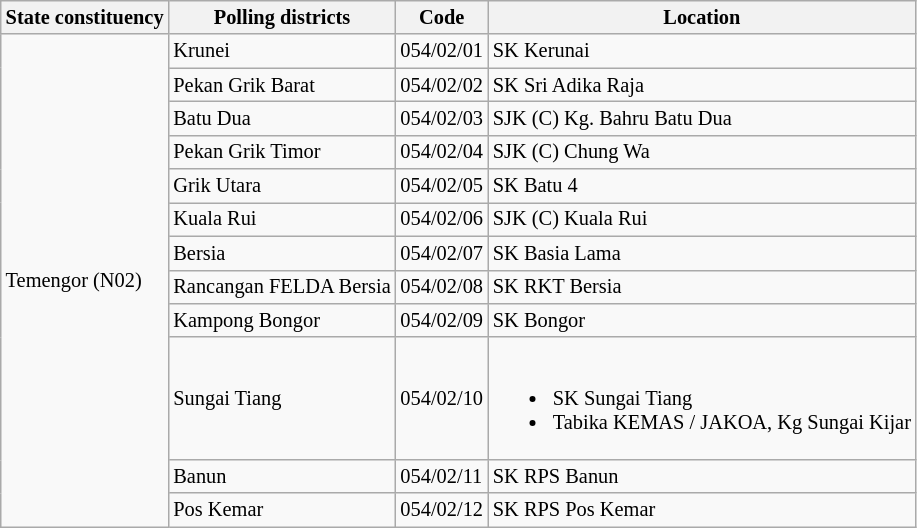<table class="wikitable sortable mw-collapsible" style="white-space:nowrap;font-size:85%">
<tr>
<th>State constituency</th>
<th>Polling districts</th>
<th>Code</th>
<th>Location</th>
</tr>
<tr>
<td rowspan="12">Temengor (N02)</td>
<td>Krunei</td>
<td>054/02/01</td>
<td>SK Kerunai</td>
</tr>
<tr>
<td>Pekan Grik Barat</td>
<td>054/02/02</td>
<td>SK Sri Adika Raja</td>
</tr>
<tr>
<td>Batu Dua</td>
<td>054/02/03</td>
<td>SJK (C) Kg. Bahru Batu Dua</td>
</tr>
<tr>
<td>Pekan Grik Timor</td>
<td>054/02/04</td>
<td>SJK (C) Chung Wa</td>
</tr>
<tr>
<td>Grik Utara</td>
<td>054/02/05</td>
<td>SK Batu 4</td>
</tr>
<tr>
<td>Kuala Rui</td>
<td>054/02/06</td>
<td>SJK (C) Kuala Rui</td>
</tr>
<tr>
<td>Bersia</td>
<td>054/02/07</td>
<td>SK Basia Lama</td>
</tr>
<tr>
<td>Rancangan FELDA Bersia</td>
<td>054/02/08</td>
<td>SK RKT Bersia</td>
</tr>
<tr>
<td>Kampong Bongor</td>
<td>054/02/09</td>
<td>SK Bongor</td>
</tr>
<tr>
<td>Sungai Tiang</td>
<td>054/02/10</td>
<td><br><ul><li>SK Sungai Tiang</li><li>Tabika KEMAS / JAKOA, Kg Sungai Kijar</li></ul></td>
</tr>
<tr>
<td>Banun</td>
<td>054/02/11</td>
<td>SK RPS Banun</td>
</tr>
<tr>
<td>Pos Kemar</td>
<td>054/02/12</td>
<td>SK RPS Pos Kemar</td>
</tr>
</table>
